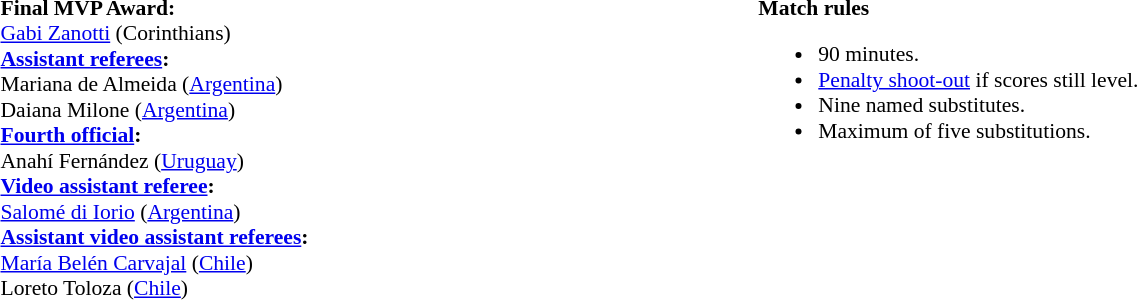<table width=100% style="font-size:90%">
<tr>
<td><br><strong>Final MVP Award:</strong>
<br><a href='#'>Gabi Zanotti</a> (Corinthians)<br><strong><a href='#'>Assistant referees</a>:</strong>
<br>Mariana de Almeida (<a href='#'>Argentina</a>)
<br>Daiana Milone (<a href='#'>Argentina</a>)
<br><strong><a href='#'>Fourth official</a>:</strong>
<br>Anahí Fernández (<a href='#'>Uruguay</a>)
<br><strong><a href='#'>Video assistant referee</a>:</strong>
<br><a href='#'>Salomé di Iorio</a> (<a href='#'>Argentina</a>)
<br><strong><a href='#'>Assistant video assistant referees</a>:</strong>
<br><a href='#'>María Belén Carvajal</a> (<a href='#'>Chile</a>)
<br>Loreto Toloza (<a href='#'>Chile</a>)</td>
<td style="width:60%; vertical-align:top;"><br><strong>Match rules</strong><ul><li>90 minutes.</li><li><a href='#'>Penalty shoot-out</a> if scores still level.</li><li>Nine named substitutes.</li><li>Maximum of five substitutions.</li></ul></td>
</tr>
</table>
